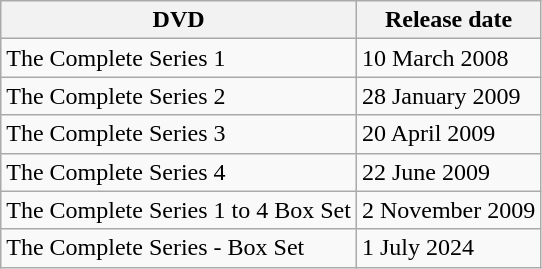<table class="wikitable">
<tr>
<th>DVD</th>
<th>Release date</th>
</tr>
<tr>
<td>The Complete Series 1</td>
<td>10 March 2008</td>
</tr>
<tr>
<td>The Complete Series 2</td>
<td>28 January 2009</td>
</tr>
<tr>
<td>The Complete Series 3</td>
<td>20 April 2009</td>
</tr>
<tr>
<td>The Complete Series 4</td>
<td>22 June 2009</td>
</tr>
<tr>
<td>The Complete Series 1 to 4 Box Set</td>
<td>2 November 2009</td>
</tr>
<tr>
<td>The Complete Series - Box Set</td>
<td>1 July 2024</td>
</tr>
</table>
